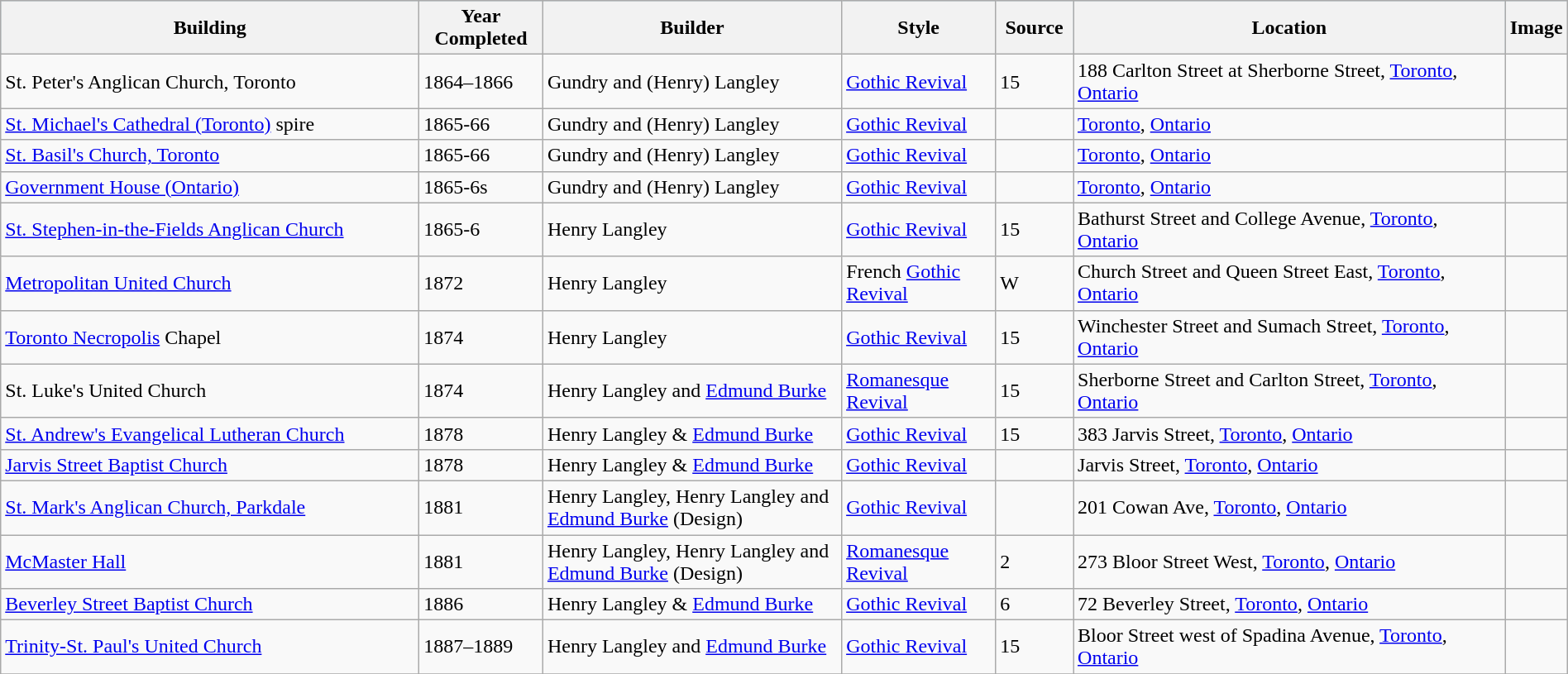<table class="wikitable" style="margin:1em auto;">
<tr style="background:lightblue;">
<th width=28%>Building</th>
<th width=8%>Year Completed</th>
<th width=20%>Builder</th>
<th width=10%>Style</th>
<th width=5%>Source</th>
<th width=32%>Location</th>
<th width=7%>Image</th>
</tr>
<tr>
<td>St. Peter's Anglican Church, Toronto</td>
<td>1864–1866</td>
<td>Gundry and (Henry) Langley</td>
<td><a href='#'>Gothic Revival</a></td>
<td>15</td>
<td>188 Carlton Street at Sherborne Street, <a href='#'>Toronto</a>, <a href='#'>Ontario</a></td>
<td></td>
</tr>
<tr>
<td><a href='#'>St. Michael's Cathedral (Toronto)</a> spire</td>
<td>1865-66</td>
<td>Gundry and (Henry) Langley</td>
<td><a href='#'>Gothic Revival</a></td>
<td></td>
<td><a href='#'>Toronto</a>, <a href='#'>Ontario</a></td>
<td></td>
</tr>
<tr>
<td><a href='#'>St. Basil's Church, Toronto</a></td>
<td>1865-66</td>
<td>Gundry and (Henry) Langley</td>
<td><a href='#'>Gothic Revival</a></td>
<td></td>
<td><a href='#'>Toronto</a>, <a href='#'>Ontario</a></td>
<td></td>
</tr>
<tr>
<td><a href='#'>Government House (Ontario)</a></td>
<td>1865-6s</td>
<td>Gundry and (Henry) Langley</td>
<td><a href='#'>Gothic Revival</a></td>
<td></td>
<td><a href='#'>Toronto</a>, <a href='#'>Ontario</a></td>
<td></td>
</tr>
<tr>
<td><a href='#'>St. Stephen-in-the-Fields Anglican Church</a></td>
<td>1865-6</td>
<td>Henry Langley</td>
<td><a href='#'>Gothic Revival</a></td>
<td>15</td>
<td>Bathurst Street and College Avenue, <a href='#'>Toronto</a>, <a href='#'>Ontario</a></td>
<td></td>
</tr>
<tr>
<td><a href='#'>Metropolitan United Church</a></td>
<td>1872</td>
<td>Henry Langley</td>
<td>French <a href='#'>Gothic Revival</a></td>
<td>W</td>
<td>Church Street and Queen Street East, <a href='#'>Toronto</a>, <a href='#'>Ontario</a></td>
<td></td>
</tr>
<tr>
<td><a href='#'>Toronto Necropolis</a> Chapel</td>
<td>1874</td>
<td>Henry Langley</td>
<td><a href='#'>Gothic Revival</a></td>
<td>15</td>
<td>Winchester Street and Sumach Street, <a href='#'>Toronto</a>, <a href='#'>Ontario</a></td>
<td></td>
</tr>
<tr>
<td>St. Luke's United Church</td>
<td>1874</td>
<td>Henry Langley and <a href='#'>Edmund Burke</a></td>
<td><a href='#'>Romanesque Revival</a></td>
<td>15</td>
<td>Sherborne Street and Carlton Street, <a href='#'>Toronto</a>, <a href='#'>Ontario</a></td>
<td></td>
</tr>
<tr>
<td><a href='#'>St. Andrew's Evangelical Lutheran Church</a></td>
<td>1878</td>
<td>Henry Langley & <a href='#'>Edmund Burke</a></td>
<td><a href='#'>Gothic Revival</a></td>
<td>15</td>
<td>383 Jarvis Street, <a href='#'>Toronto</a>, <a href='#'>Ontario</a></td>
<td></td>
</tr>
<tr>
<td><a href='#'>Jarvis Street Baptist Church</a></td>
<td>1878</td>
<td>Henry Langley & <a href='#'>Edmund Burke</a></td>
<td><a href='#'>Gothic Revival</a></td>
<td></td>
<td>Jarvis Street, <a href='#'>Toronto</a>, <a href='#'>Ontario</a></td>
<td></td>
</tr>
<tr>
<td><a href='#'>St. Mark's Anglican Church, Parkdale</a></td>
<td>1881</td>
<td>Henry Langley, Henry Langley and <a href='#'>Edmund Burke</a> (Design)</td>
<td><a href='#'>Gothic Revival</a></td>
<td></td>
<td>201 Cowan Ave, <a href='#'>Toronto</a>, <a href='#'>Ontario</a></td>
<td></td>
</tr>
<tr>
<td><a href='#'>McMaster Hall</a></td>
<td>1881</td>
<td>Henry Langley, Henry Langley and <a href='#'>Edmund Burke</a> (Design)</td>
<td><a href='#'>Romanesque Revival</a></td>
<td>2</td>
<td>273 Bloor Street West, <a href='#'>Toronto</a>, <a href='#'>Ontario</a></td>
<td></td>
</tr>
<tr>
<td><a href='#'>Beverley Street Baptist Church</a></td>
<td>1886</td>
<td>Henry Langley & <a href='#'>Edmund Burke</a></td>
<td><a href='#'>Gothic Revival</a></td>
<td>6</td>
<td>72 Beverley Street, <a href='#'>Toronto</a>, <a href='#'>Ontario</a></td>
<td></td>
</tr>
<tr>
<td><a href='#'>Trinity-St. Paul's United Church</a></td>
<td>1887–1889</td>
<td>Henry Langley and <a href='#'>Edmund Burke</a></td>
<td><a href='#'>Gothic Revival</a></td>
<td>15</td>
<td>Bloor Street west of Spadina Avenue, <a href='#'>Toronto</a>, <a href='#'>Ontario</a></td>
<td></td>
</tr>
<tr>
</tr>
</table>
